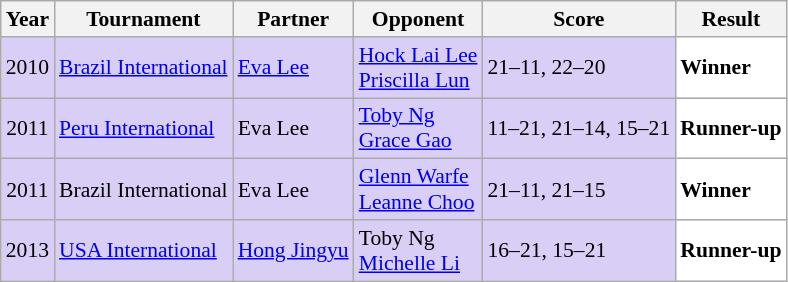<table class="sortable wikitable" style="font-size: 90%;">
<tr>
<th>Year</th>
<th>Tournament</th>
<th>Partner</th>
<th>Opponent</th>
<th>Score</th>
<th>Result</th>
</tr>
<tr style="background:#D8CEF6">
<td align="center">2010</td>
<td align="left"><a href='#'>Brazil International</a></td>
<td align="left"> <a href='#'>Eva Lee</a></td>
<td align="left"> <a href='#'>Hock Lai Lee</a><br> <a href='#'>Priscilla Lun</a></td>
<td align="left">21–11, 22–20</td>
<td style="text-align:left; background:white"> <strong>Winner</strong></td>
</tr>
<tr style="background:#D8CEF6">
<td align="center">2011</td>
<td align="left"><a href='#'>Peru International</a></td>
<td align="left"> Eva Lee</td>
<td align="left"> <a href='#'>Toby Ng</a><br> <a href='#'>Grace Gao</a></td>
<td align="left">11–21, 21–14, 15–21</td>
<td style="text-align:left; background:white"> <strong>Runner-up</strong></td>
</tr>
<tr style="background:#D8CEF6">
<td align="center">2011</td>
<td align="left">Brazil International</td>
<td align="left"> Eva Lee</td>
<td align="left"> <a href='#'>Glenn Warfe</a><br> <a href='#'>Leanne Choo</a></td>
<td align="left">21–11, 21–15</td>
<td style="text-align:left; background:white"> <strong>Winner</strong></td>
</tr>
<tr style="background:#D8CEF6">
<td align="center">2013</td>
<td align="left"><a href='#'>USA International</a></td>
<td align="left"> <a href='#'>Hong Jingyu</a></td>
<td align="left"> Toby Ng<br> <a href='#'>Michelle Li</a></td>
<td align="left">16–21, 15–21</td>
<td style="text-align:left; background:white"> <strong>Runner-up</strong></td>
</tr>
</table>
